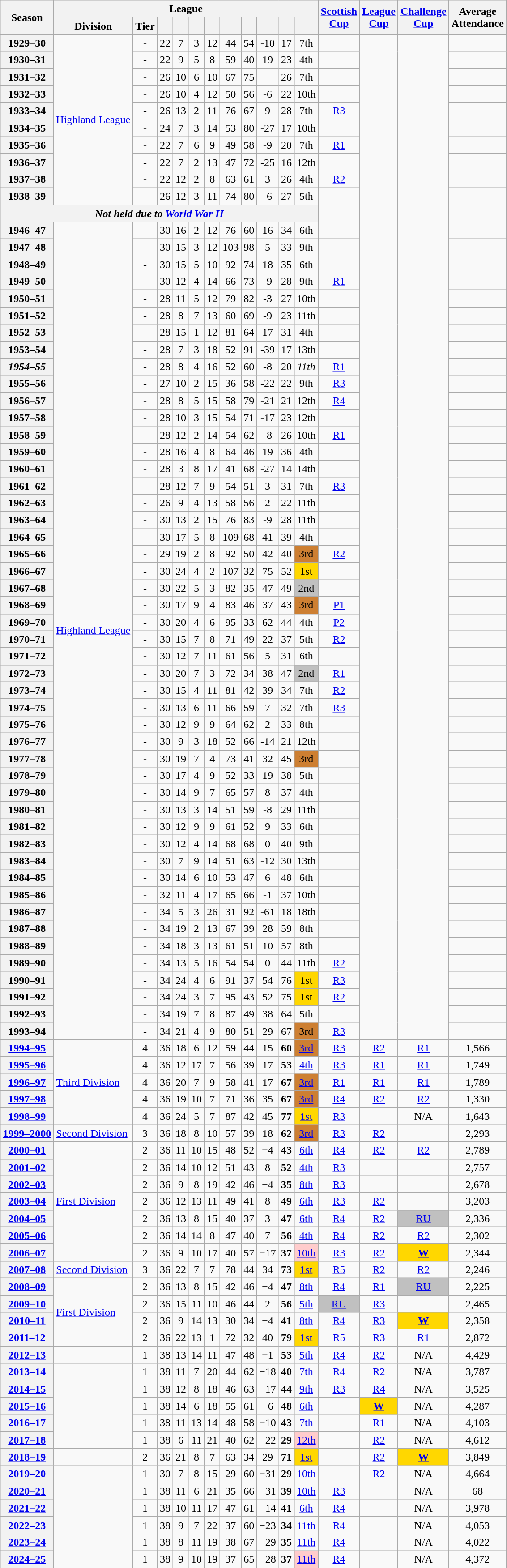<table class="wikitable sortable plainrowheaders" style="text-align: center;">
<tr>
<th scope="col" rowspan=2>Season</th>
<th colspan=11>League</th>
<th scope="col" rowspan=2><a href='#'>Scottish<br>Cup</a></th>
<th scope="col" rowspan=2><a href='#'>League<br>Cup</a></th>
<th scope="col" rowspan=2><a href='#'>Challenge<br>Cup</a></th>
<th scope="col" rowspan=2>Average<br>Attendance</th>
</tr>
<tr>
<th scope="col">Division</th>
<th scope="col">Tier</th>
<th scope=col data-sort-type="number"></th>
<th scope=col data-sort-type="number"></th>
<th scope=col data-sort-type="number"></th>
<th scope=col data-sort-type="number"></th>
<th scope=col data-sort-type="number"></th>
<th scope=col data-sort-type="number"></th>
<th scope=col data-sort-type="number"></th>
<th scope=col data-sort-type="number"></th>
<th scope="col" data-sort-type="number"></th>
</tr>
<tr>
<th>1929–30</th>
<td rowspan="10"><a href='#'>Highland League</a></td>
<td>-</td>
<td>22</td>
<td>7</td>
<td>3</td>
<td>12</td>
<td>44</td>
<td>54</td>
<td>-10</td>
<td>17</td>
<td>7th</td>
<td></td>
<td rowspan="59"></td>
<td rowspan="59"></td>
<td></td>
</tr>
<tr>
<th>1930–31</th>
<td>-</td>
<td>22</td>
<td>9</td>
<td>5</td>
<td>8</td>
<td>59</td>
<td>40</td>
<td>19</td>
<td>23</td>
<td>4th</td>
<td></td>
<td></td>
</tr>
<tr>
<th>1931–32</th>
<td>-</td>
<td>26</td>
<td>10</td>
<td>6</td>
<td>10</td>
<td>67</td>
<td>75</td>
<td></td>
<td>26</td>
<td>7th</td>
<td></td>
<td></td>
</tr>
<tr>
<th>1932–33</th>
<td>-</td>
<td>26</td>
<td>10</td>
<td>4</td>
<td>12</td>
<td>50</td>
<td>56</td>
<td>-6</td>
<td>22</td>
<td>10th</td>
<td></td>
<td></td>
</tr>
<tr>
<th>1933–34</th>
<td>-</td>
<td>26</td>
<td>13</td>
<td>2</td>
<td>11</td>
<td>76</td>
<td>67</td>
<td>9</td>
<td>28</td>
<td>7th</td>
<td><a href='#'>R3</a></td>
<td></td>
</tr>
<tr>
<th>1934–35</th>
<td>-</td>
<td>24</td>
<td>7</td>
<td>3</td>
<td>14</td>
<td>53</td>
<td>80</td>
<td>-27</td>
<td>17</td>
<td>10th</td>
<td></td>
<td></td>
</tr>
<tr>
<th>1935–36</th>
<td>-</td>
<td>22</td>
<td>7</td>
<td>6</td>
<td>9</td>
<td>49</td>
<td>58</td>
<td>-9</td>
<td>20</td>
<td>7th</td>
<td><a href='#'>R1</a></td>
<td></td>
</tr>
<tr>
<th>1936–37</th>
<td>-</td>
<td>22</td>
<td>7</td>
<td>2</td>
<td>13</td>
<td>47</td>
<td>72</td>
<td>-25</td>
<td>16</td>
<td>12th</td>
<td></td>
<td></td>
</tr>
<tr>
<th>1937–38</th>
<td>-</td>
<td>22</td>
<td>12</td>
<td>2</td>
<td>8</td>
<td>63</td>
<td>61</td>
<td>3</td>
<td>26</td>
<td>4th</td>
<td><a href='#'>R2</a></td>
<td></td>
</tr>
<tr>
<th>1938–39</th>
<td>-</td>
<td>26</td>
<td>12</td>
<td>3</td>
<td>11</td>
<td>74</td>
<td>80</td>
<td>-6</td>
<td>27</td>
<td>5th</td>
<td></td>
<td></td>
</tr>
<tr>
<th colspan="12"><em>Not held due to <a href='#'>World War II</a></em></th>
<td></td>
<td></td>
</tr>
<tr>
<th>1946–47</th>
<td rowspan="48"><a href='#'>Highland League</a></td>
<td>-</td>
<td>30</td>
<td>16</td>
<td>2</td>
<td>12</td>
<td>76</td>
<td>60</td>
<td>16</td>
<td>34</td>
<td>6th</td>
<td></td>
<td></td>
</tr>
<tr>
<th>1947–48</th>
<td>-</td>
<td>30</td>
<td>15</td>
<td>3</td>
<td>12</td>
<td>103</td>
<td>98</td>
<td>5</td>
<td>33</td>
<td>9th</td>
<td></td>
<td></td>
</tr>
<tr>
<th>1948–49</th>
<td>-</td>
<td>30</td>
<td>15</td>
<td>5</td>
<td>10</td>
<td>92</td>
<td>74</td>
<td>18</td>
<td>35</td>
<td>6th</td>
<td></td>
<td></td>
</tr>
<tr>
<th>1949–50</th>
<td>-</td>
<td>30</td>
<td>12</td>
<td>4</td>
<td>14</td>
<td>66</td>
<td>73</td>
<td>-9</td>
<td>28</td>
<td>9th</td>
<td><a href='#'>R1</a></td>
<td></td>
</tr>
<tr>
<th>1950–51</th>
<td>-</td>
<td>28</td>
<td>11</td>
<td>5</td>
<td>12</td>
<td>79</td>
<td>82</td>
<td>-3</td>
<td>27</td>
<td>10th</td>
<td></td>
<td></td>
</tr>
<tr>
<th>1951–52</th>
<td>-</td>
<td>28</td>
<td>8</td>
<td>7</td>
<td>13</td>
<td>60</td>
<td>69</td>
<td>-9</td>
<td>23</td>
<td>11th</td>
<td></td>
<td></td>
</tr>
<tr>
<th>1952–53</th>
<td>-</td>
<td>28</td>
<td>15</td>
<td>1</td>
<td>12</td>
<td>81</td>
<td>64</td>
<td>17</td>
<td>31</td>
<td>4th</td>
<td></td>
<td></td>
</tr>
<tr>
<th>1953–54</th>
<td>-</td>
<td>28</td>
<td>7</td>
<td>3</td>
<td>18</td>
<td>52</td>
<td>91</td>
<td>-39</td>
<td>17</td>
<td>13th</td>
<td></td>
<td></td>
</tr>
<tr>
<th><em>1954–55</em></th>
<td>-</td>
<td>28</td>
<td>8</td>
<td>4</td>
<td>16</td>
<td>52</td>
<td>60</td>
<td>-8</td>
<td>20</td>
<td><em>11th</em></td>
<td><a href='#'>R1</a></td>
<td></td>
</tr>
<tr>
<th>1955–56</th>
<td>-</td>
<td>27</td>
<td>10</td>
<td>2</td>
<td>15</td>
<td>36</td>
<td>58</td>
<td>-22</td>
<td>22</td>
<td>9th</td>
<td><a href='#'>R3</a></td>
<td></td>
</tr>
<tr>
<th>1956–57</th>
<td>-</td>
<td>28</td>
<td>8</td>
<td>5</td>
<td>15</td>
<td>58</td>
<td>79</td>
<td>-21</td>
<td>21</td>
<td>12th</td>
<td><a href='#'>R4</a></td>
<td></td>
</tr>
<tr>
<th>1957–58</th>
<td>-</td>
<td>28</td>
<td>10</td>
<td>3</td>
<td>15</td>
<td>54</td>
<td>71</td>
<td>-17</td>
<td>23</td>
<td>12th</td>
<td></td>
<td></td>
</tr>
<tr>
<th>1958–59</th>
<td>-</td>
<td>28</td>
<td>12</td>
<td>2</td>
<td>14</td>
<td>54</td>
<td>62</td>
<td>-8</td>
<td>26</td>
<td>10th</td>
<td><a href='#'>R1</a></td>
<td></td>
</tr>
<tr>
<th>1959–60</th>
<td>-</td>
<td>28</td>
<td>16</td>
<td>4</td>
<td>8</td>
<td>64</td>
<td>46</td>
<td>19</td>
<td>36</td>
<td>4th</td>
<td></td>
<td></td>
</tr>
<tr>
<th>1960–61</th>
<td>-</td>
<td>28</td>
<td>3</td>
<td>8</td>
<td>17</td>
<td>41</td>
<td>68</td>
<td>-27</td>
<td>14</td>
<td>14th</td>
<td></td>
<td></td>
</tr>
<tr>
<th>1961–62</th>
<td>-</td>
<td>28</td>
<td>12</td>
<td>7</td>
<td>9</td>
<td>54</td>
<td>51</td>
<td>3</td>
<td>31</td>
<td>7th</td>
<td><a href='#'>R3</a></td>
<td></td>
</tr>
<tr>
<th>1962–63</th>
<td>-</td>
<td>26</td>
<td>9</td>
<td>4</td>
<td>13</td>
<td>58</td>
<td>56</td>
<td>2</td>
<td>22</td>
<td>11th</td>
<td></td>
<td></td>
</tr>
<tr>
<th>1963–64</th>
<td>-</td>
<td>30</td>
<td>13</td>
<td>2</td>
<td>15</td>
<td>76</td>
<td>83</td>
<td>-9</td>
<td>28</td>
<td>11th</td>
<td></td>
<td></td>
</tr>
<tr>
<th>1964–65</th>
<td>-</td>
<td>30</td>
<td>17</td>
<td>5</td>
<td>8</td>
<td>109</td>
<td>68</td>
<td>41</td>
<td>39</td>
<td>4th</td>
<td></td>
<td></td>
</tr>
<tr>
<th>1965–66</th>
<td>-</td>
<td>29</td>
<td>19</td>
<td>2</td>
<td>8</td>
<td>92</td>
<td>50</td>
<td>42</td>
<td>40</td>
<td bgcolor=#CD7F32>3rd</td>
<td><a href='#'>R2</a></td>
<td></td>
</tr>
<tr>
<th>1966–67</th>
<td>-</td>
<td>30</td>
<td>24</td>
<td>4</td>
<td>2</td>
<td>107</td>
<td>32</td>
<td>75</td>
<td>52</td>
<td bgcolor=#FFD700>1st</td>
<td></td>
<td></td>
</tr>
<tr>
<th>1967–68</th>
<td>-</td>
<td>30</td>
<td>22</td>
<td>5</td>
<td>3</td>
<td>82</td>
<td>35</td>
<td>47</td>
<td>49</td>
<td bgcolor=#C0C0C0>2nd</td>
<td></td>
<td></td>
</tr>
<tr>
<th>1968–69</th>
<td>-</td>
<td>30</td>
<td>17</td>
<td>9</td>
<td>4</td>
<td>83</td>
<td>46</td>
<td>37</td>
<td>43</td>
<td bgcolor=#CD7F32>3rd</td>
<td><a href='#'>P1</a></td>
<td></td>
</tr>
<tr>
<th>1969–70</th>
<td>-</td>
<td>30</td>
<td>20</td>
<td>4</td>
<td>6</td>
<td>95</td>
<td>33</td>
<td>62</td>
<td>44</td>
<td>4th</td>
<td><a href='#'>P2</a></td>
<td></td>
</tr>
<tr>
<th>1970–71</th>
<td>-</td>
<td>30</td>
<td>15</td>
<td>7</td>
<td>8</td>
<td>71</td>
<td>49</td>
<td>22</td>
<td>37</td>
<td>5th</td>
<td><a href='#'>R2</a></td>
<td></td>
</tr>
<tr>
<th>1971–72</th>
<td>-</td>
<td>30</td>
<td>12</td>
<td>7</td>
<td>11</td>
<td>61</td>
<td>56</td>
<td>5</td>
<td>31</td>
<td>6th</td>
<td></td>
<td></td>
</tr>
<tr>
<th>1972–73</th>
<td>-</td>
<td>30</td>
<td>20</td>
<td>7</td>
<td>3</td>
<td>72</td>
<td>34</td>
<td>38</td>
<td>47</td>
<td bgcolor=#C0C0C0>2nd</td>
<td><a href='#'>R1</a></td>
<td></td>
</tr>
<tr>
<th>1973–74</th>
<td>-</td>
<td>30</td>
<td>15</td>
<td>4</td>
<td>11</td>
<td>81</td>
<td>42</td>
<td>39</td>
<td>34</td>
<td>7th</td>
<td><a href='#'>R2</a></td>
<td></td>
</tr>
<tr>
<th>1974–75</th>
<td>-</td>
<td>30</td>
<td>13</td>
<td>6</td>
<td>11</td>
<td>66</td>
<td>59</td>
<td>7</td>
<td>32</td>
<td>7th</td>
<td><a href='#'>R3</a></td>
<td></td>
</tr>
<tr>
<th>1975–76</th>
<td>-</td>
<td>30</td>
<td>12</td>
<td>9</td>
<td>9</td>
<td>64</td>
<td>62</td>
<td>2</td>
<td>33</td>
<td>8th</td>
<td></td>
<td></td>
</tr>
<tr>
<th>1976–77</th>
<td>-</td>
<td>30</td>
<td>9</td>
<td>3</td>
<td>18</td>
<td>52</td>
<td>66</td>
<td>-14</td>
<td>21</td>
<td>12th</td>
<td></td>
<td></td>
</tr>
<tr>
<th>1977–78</th>
<td>-</td>
<td>30</td>
<td>19</td>
<td>7</td>
<td>4</td>
<td>73</td>
<td>41</td>
<td>32</td>
<td>45</td>
<td bgcolor=#CD7F32>3rd</td>
<td></td>
<td></td>
</tr>
<tr>
<th>1978–79</th>
<td>-</td>
<td>30</td>
<td>17</td>
<td>4</td>
<td>9</td>
<td>52</td>
<td>33</td>
<td>19</td>
<td>38</td>
<td>5th</td>
<td></td>
<td></td>
</tr>
<tr>
<th>1979–80</th>
<td>-</td>
<td>30</td>
<td>14</td>
<td>9</td>
<td>7</td>
<td>65</td>
<td>57</td>
<td>8</td>
<td>37</td>
<td>4th</td>
<td></td>
<td></td>
</tr>
<tr>
<th>1980–81</th>
<td>-</td>
<td>30</td>
<td>13</td>
<td>3</td>
<td>14</td>
<td>51</td>
<td>59</td>
<td>-8</td>
<td>29</td>
<td>11th</td>
<td></td>
<td></td>
</tr>
<tr>
<th>1981–82</th>
<td>-</td>
<td>30</td>
<td>12</td>
<td>9</td>
<td>9</td>
<td>61</td>
<td>52</td>
<td>9</td>
<td>33</td>
<td>6th</td>
<td></td>
<td></td>
</tr>
<tr>
<th>1982–83</th>
<td>-</td>
<td>30</td>
<td>12</td>
<td>4</td>
<td>14</td>
<td>68</td>
<td>68</td>
<td>0</td>
<td>40</td>
<td>9th</td>
<td></td>
<td></td>
</tr>
<tr>
<th>1983–84</th>
<td>-</td>
<td>30</td>
<td>7</td>
<td>9</td>
<td>14</td>
<td>51</td>
<td>63</td>
<td>-12</td>
<td>30</td>
<td>13th</td>
<td></td>
<td></td>
</tr>
<tr>
<th>1984–85</th>
<td>-</td>
<td>30</td>
<td>14</td>
<td>6</td>
<td>10</td>
<td>53</td>
<td>47</td>
<td>6</td>
<td>48</td>
<td>6th</td>
<td></td>
<td></td>
</tr>
<tr>
<th>1985–86</th>
<td>-</td>
<td>32</td>
<td>11</td>
<td>4</td>
<td>17</td>
<td>65</td>
<td>66</td>
<td>-1</td>
<td>37</td>
<td>10th</td>
<td></td>
<td></td>
</tr>
<tr>
<th>1986–87</th>
<td>-</td>
<td>34</td>
<td>5</td>
<td>3</td>
<td>26</td>
<td>31</td>
<td>92</td>
<td>-61</td>
<td>18</td>
<td>18th</td>
<td></td>
<td></td>
</tr>
<tr>
<th>1987–88</th>
<td>-</td>
<td>34</td>
<td>19</td>
<td>2</td>
<td>13</td>
<td>67</td>
<td>39</td>
<td>28</td>
<td>59</td>
<td>8th</td>
<td></td>
<td></td>
</tr>
<tr>
<th>1988–89</th>
<td>-</td>
<td>34</td>
<td>18</td>
<td>3</td>
<td>13</td>
<td>61</td>
<td>51</td>
<td>10</td>
<td>57</td>
<td>8th</td>
<td></td>
<td></td>
</tr>
<tr>
<th>1989–90</th>
<td>-</td>
<td>34</td>
<td>13</td>
<td>5</td>
<td>16</td>
<td>54</td>
<td>54</td>
<td>0</td>
<td>44</td>
<td>11th</td>
<td><a href='#'>R2</a></td>
<td></td>
</tr>
<tr>
<th>1990–91</th>
<td>-</td>
<td>34</td>
<td>24</td>
<td>4</td>
<td>6</td>
<td>91</td>
<td>37</td>
<td>54</td>
<td>76</td>
<td bgcolor=#FFD700>1st</td>
<td><a href='#'>R3</a></td>
<td></td>
</tr>
<tr>
<th>1991–92</th>
<td>-</td>
<td>34</td>
<td>24</td>
<td>3</td>
<td>7</td>
<td>95</td>
<td>43</td>
<td>52</td>
<td>75</td>
<td bgcolor=#FFD700>1st</td>
<td><a href='#'>R2</a></td>
<td></td>
</tr>
<tr>
<th>1992–93</th>
<td>-</td>
<td>34</td>
<td>19</td>
<td>7</td>
<td>8</td>
<td>87</td>
<td>49</td>
<td>38</td>
<td>64</td>
<td>5th</td>
<td></td>
<td></td>
</tr>
<tr>
<th>1993–94</th>
<td>-</td>
<td>34</td>
<td>21</td>
<td>4</td>
<td>9</td>
<td>80</td>
<td>51</td>
<td>29</td>
<td>67</td>
<td bgcolor=#CD7F32>3rd</td>
<td><a href='#'>R3</a></td>
<td></td>
</tr>
<tr>
<th scope="row"><a href='#'>1994–95</a></th>
<td rowspan="5" align="left"><a href='#'>Third Division</a></td>
<td>4</td>
<td>36</td>
<td>18</td>
<td>6</td>
<td>12</td>
<td>59</td>
<td>44</td>
<td>15</td>
<td><strong>60</strong></td>
<td bgcolor=#CD7F32><a href='#'>3rd</a></td>
<td><a href='#'>R3</a></td>
<td><a href='#'>R2</a></td>
<td><a href='#'>R1</a></td>
<td>1,566</td>
</tr>
<tr>
<th scope="row"><a href='#'>1995–96</a></th>
<td>4</td>
<td>36</td>
<td>12</td>
<td>17</td>
<td>7</td>
<td>56</td>
<td>39</td>
<td>17</td>
<td><strong>53</strong></td>
<td><a href='#'>4th</a></td>
<td><a href='#'>R3</a></td>
<td><a href='#'>R1</a></td>
<td><a href='#'>R1</a></td>
<td>1,749</td>
</tr>
<tr>
<th scope="row"><a href='#'>1996–97</a></th>
<td>4</td>
<td>36</td>
<td>20</td>
<td>7</td>
<td>9</td>
<td>58</td>
<td>41</td>
<td>17</td>
<td><strong>67</strong></td>
<td bgcolor=#CD7F32><a href='#'>3rd</a></td>
<td><a href='#'>R1</a></td>
<td><a href='#'>R1</a></td>
<td><a href='#'>R1</a></td>
<td>1,789</td>
</tr>
<tr>
<th scope="row"><a href='#'>1997–98</a></th>
<td>4</td>
<td>36</td>
<td>19</td>
<td>10</td>
<td>7</td>
<td>71</td>
<td>36</td>
<td>35</td>
<td><strong>67</strong></td>
<td bgcolor=#CD7F32><a href='#'>3rd</a></td>
<td><a href='#'>R4</a></td>
<td><a href='#'>R2</a></td>
<td><a href='#'>R2</a></td>
<td>1,330</td>
</tr>
<tr>
<th scope="row"><a href='#'>1998–99</a></th>
<td>4</td>
<td>36</td>
<td>24</td>
<td>5</td>
<td>7</td>
<td>87</td>
<td>42</td>
<td>45</td>
<td><strong>77</strong></td>
<td bgcolor=#FFD700><a href='#'>1st</a> </td>
<td><a href='#'>R3</a></td>
<td></td>
<td>N/A</td>
<td>1,643</td>
</tr>
<tr>
<th scope="row"><a href='#'>1999–2000</a></th>
<td align=left><a href='#'>Second Division</a></td>
<td>3</td>
<td>36</td>
<td>18</td>
<td>8</td>
<td>10</td>
<td>57</td>
<td>39</td>
<td>18</td>
<td><strong>62</strong></td>
<td bgcolor=#CD7F32><a href='#'>3rd</a> </td>
<td><a href='#'>R3</a></td>
<td><a href='#'>R2</a></td>
<td></td>
<td>2,293</td>
</tr>
<tr>
<th scope="row"><a href='#'>2000–01</a></th>
<td rowspan="7" align="left"><a href='#'>First Division</a></td>
<td>2</td>
<td>36</td>
<td>11</td>
<td>10</td>
<td>15</td>
<td>48</td>
<td>52</td>
<td>−4</td>
<td><strong>43</strong></td>
<td><a href='#'>6th</a></td>
<td><a href='#'>R4</a></td>
<td><a href='#'>R2</a></td>
<td><a href='#'>R2</a></td>
<td>2,789</td>
</tr>
<tr>
<th scope="row"><a href='#'>2001–02</a></th>
<td>2</td>
<td>36</td>
<td>14</td>
<td>10</td>
<td>12</td>
<td>51</td>
<td>43</td>
<td>8</td>
<td><strong>52</strong></td>
<td><a href='#'>4th</a></td>
<td><a href='#'>R3</a></td>
<td></td>
<td></td>
<td>2,757</td>
</tr>
<tr>
<th scope="row"><a href='#'>2002–03</a></th>
<td>2</td>
<td>36</td>
<td>9</td>
<td>8</td>
<td>19</td>
<td>42</td>
<td>46</td>
<td>−4</td>
<td><strong>35</strong></td>
<td><a href='#'>8th</a></td>
<td><a href='#'>R3</a></td>
<td></td>
<td></td>
<td>2,678</td>
</tr>
<tr>
<th scope="row"><a href='#'>2003–04</a></th>
<td>2</td>
<td>36</td>
<td>12</td>
<td>13</td>
<td>11</td>
<td>49</td>
<td>41</td>
<td>8</td>
<td><strong>49</strong></td>
<td><a href='#'>6th</a></td>
<td><a href='#'>R3</a></td>
<td><a href='#'>R2</a></td>
<td></td>
<td>3,203</td>
</tr>
<tr>
<th scope="row"><a href='#'>2004–05</a></th>
<td>2</td>
<td>36</td>
<td>13</td>
<td>8</td>
<td>15</td>
<td>40</td>
<td>37</td>
<td>3</td>
<td><strong>47</strong></td>
<td><a href='#'>6th</a></td>
<td><a href='#'>R4</a></td>
<td><a href='#'>R2</a></td>
<td bgcolor=#C0C0C0><a href='#'>RU</a></td>
<td>2,336</td>
</tr>
<tr>
<th scope="row"><a href='#'>2005–06</a></th>
<td>2</td>
<td>36</td>
<td>14</td>
<td>14</td>
<td>8</td>
<td>47</td>
<td>40</td>
<td>7</td>
<td><strong>56</strong></td>
<td><a href='#'>4th</a></td>
<td><a href='#'>R4</a></td>
<td><a href='#'>R2</a></td>
<td><a href='#'>R2</a></td>
<td>2,302</td>
</tr>
<tr>
<th scope="row"><a href='#'>2006–07</a></th>
<td>2</td>
<td>36</td>
<td>9</td>
<td>10</td>
<td>17</td>
<td>40</td>
<td>57</td>
<td>−17</td>
<td><strong>37</strong></td>
<td bgcolor=#FFCCCC><a href='#'>10th</a> </td>
<td><a href='#'>R3</a></td>
<td><a href='#'>R2</a></td>
<td bgcolor=#FFD700><strong><a href='#'>W</a></strong></td>
<td>2,344</td>
</tr>
<tr>
<th scope="row"><a href='#'>2007–08</a></th>
<td align=left><a href='#'>Second Division</a></td>
<td>3</td>
<td>36</td>
<td>22</td>
<td>7</td>
<td>7</td>
<td>78</td>
<td>44</td>
<td>34</td>
<td><strong>73</strong></td>
<td bgcolor=#FFD700><a href='#'>1st</a> </td>
<td><a href='#'>R5</a></td>
<td><a href='#'>R2</a></td>
<td><a href='#'>R2</a></td>
<td>2,246</td>
</tr>
<tr>
<th scope="row"><a href='#'>2008–09</a></th>
<td rowspan="4" align="left"><a href='#'>First Division</a></td>
<td>2</td>
<td>36</td>
<td>13</td>
<td>8</td>
<td>15</td>
<td>42</td>
<td>46</td>
<td>−4</td>
<td><strong>47</strong></td>
<td><a href='#'>8th</a></td>
<td><a href='#'>R4</a></td>
<td><a href='#'>R1</a></td>
<td bgcolor=#C0C0C0><a href='#'>RU</a></td>
<td>2,225</td>
</tr>
<tr>
<th scope="row"><a href='#'>2009–10</a></th>
<td>2</td>
<td>36</td>
<td>15</td>
<td>11</td>
<td>10</td>
<td>46</td>
<td>44</td>
<td>2</td>
<td><strong>56</strong></td>
<td><a href='#'>5th</a></td>
<td bgcolor=#C0C0C0><a href='#'>RU</a></td>
<td><a href='#'>R3</a></td>
<td></td>
<td>2,465</td>
</tr>
<tr>
<th scope="row"><a href='#'>2010–11</a></th>
<td>2</td>
<td>36</td>
<td>9</td>
<td>14</td>
<td>13</td>
<td>30</td>
<td>34</td>
<td>−4</td>
<td><strong>41</strong></td>
<td><a href='#'>8th</a></td>
<td><a href='#'>R4</a></td>
<td><a href='#'>R3</a></td>
<td bgcolor=#FFD700><strong><a href='#'>W</a></strong></td>
<td>2,358</td>
</tr>
<tr>
<th scope="row"><a href='#'>2011–12</a></th>
<td>2</td>
<td>36</td>
<td>22</td>
<td>13</td>
<td>1</td>
<td>72</td>
<td>32</td>
<td>40</td>
<td><strong>79</strong></td>
<td bgcolor=#FFD700><a href='#'>1st</a> </td>
<td><a href='#'>R5</a></td>
<td><a href='#'>R3</a></td>
<td><a href='#'>R1</a></td>
<td>2,872</td>
</tr>
<tr>
<th scope="row"><a href='#'>2012–13</a></th>
<td align=left></td>
<td>1</td>
<td>38</td>
<td>13</td>
<td>14</td>
<td>11</td>
<td>47</td>
<td>48</td>
<td>−1</td>
<td><strong>53</strong></td>
<td><a href='#'>5th</a></td>
<td><a href='#'>R4</a></td>
<td><a href='#'>R2</a></td>
<td>N/A</td>
<td>4,429</td>
</tr>
<tr>
<th scope="row"><a href='#'>2013–14</a></th>
<td rowspan="5" align="left"></td>
<td>1</td>
<td>38</td>
<td>11</td>
<td>7</td>
<td>20</td>
<td>44</td>
<td>62</td>
<td>−18</td>
<td><strong>40</strong></td>
<td><a href='#'>7th</a></td>
<td><a href='#'>R4</a></td>
<td><a href='#'>R2</a></td>
<td>N/A</td>
<td>3,787</td>
</tr>
<tr>
<th scope="row"><a href='#'>2014–15</a></th>
<td>1</td>
<td>38</td>
<td>12</td>
<td>8</td>
<td>18</td>
<td>46</td>
<td>63</td>
<td>−17</td>
<td><strong>44</strong></td>
<td><a href='#'>9th</a></td>
<td><a href='#'>R3</a></td>
<td><a href='#'>R4</a></td>
<td>N/A</td>
<td>3,525</td>
</tr>
<tr>
<th scope="row"><a href='#'>2015–16</a></th>
<td>1</td>
<td>38</td>
<td>14</td>
<td>6</td>
<td>18</td>
<td>55</td>
<td>61</td>
<td>−6</td>
<td><strong>48</strong></td>
<td><a href='#'>6th</a></td>
<td></td>
<td bgcolor=#FFD700><strong><a href='#'>W</a></strong></td>
<td>N/A</td>
<td>4,287</td>
</tr>
<tr>
<th scope="row"><a href='#'>2016–17</a></th>
<td>1</td>
<td>38</td>
<td>11</td>
<td>13</td>
<td>14</td>
<td>48</td>
<td>58</td>
<td>−10</td>
<td><strong>43</strong></td>
<td><a href='#'>7th</a></td>
<td></td>
<td><a href='#'>R1</a></td>
<td>N/A</td>
<td>4,103</td>
</tr>
<tr>
<th scope="row"><a href='#'>2017–18</a></th>
<td>1</td>
<td>38</td>
<td>6</td>
<td>11</td>
<td>21</td>
<td>40</td>
<td>62</td>
<td>−22</td>
<td><strong>29</strong></td>
<td bgcolor=#FFCCCC><a href='#'>12th</a> </td>
<td></td>
<td><a href='#'>R2</a></td>
<td>N/A</td>
<td>4,612</td>
</tr>
<tr>
<th scope="row"><a href='#'>2018–19</a></th>
<td align=left></td>
<td>2</td>
<td>36</td>
<td>21</td>
<td>8</td>
<td>7</td>
<td>63</td>
<td>34</td>
<td>29</td>
<td><strong>71</strong></td>
<td bgcolor=#FFD700><a href='#'>1st</a> </td>
<td></td>
<td><a href='#'>R2</a></td>
<td bgcolor=#FFD700><strong><a href='#'>W</a></strong></td>
<td>3,849</td>
</tr>
<tr>
<th scope="row"><a href='#'>2019–20</a></th>
<td align=left rowspan=6></td>
<td>1</td>
<td>30</td>
<td>7</td>
<td>8</td>
<td>15</td>
<td>29</td>
<td>60</td>
<td>−31</td>
<td><strong>29</strong></td>
<td><a href='#'>10th</a></td>
<td></td>
<td><a href='#'>R2</a></td>
<td>N/A</td>
<td>4,664</td>
</tr>
<tr>
<th scope=row><a href='#'>2020–21</a></th>
<td>1</td>
<td>38</td>
<td>11</td>
<td>6</td>
<td>21</td>
<td>35</td>
<td>66</td>
<td>−31</td>
<td><strong>39</strong></td>
<td><a href='#'>10th</a></td>
<td><a href='#'>R3</a></td>
<td></td>
<td>N/A</td>
<td>68</td>
</tr>
<tr>
<th scope=row><a href='#'>2021–22</a></th>
<td>1</td>
<td>38</td>
<td>10</td>
<td>11</td>
<td>17</td>
<td>47</td>
<td>61</td>
<td>−14</td>
<td><strong>41</strong></td>
<td><a href='#'>6th</a></td>
<td><a href='#'>R4</a></td>
<td></td>
<td>N/A</td>
<td>3,978</td>
</tr>
<tr>
<th scope=row><a href='#'>2022–23</a></th>
<td>1</td>
<td>38</td>
<td>9</td>
<td>7</td>
<td>22</td>
<td>37</td>
<td>60</td>
<td>−23</td>
<td><strong>34</strong></td>
<td><a href='#'>11th</a></td>
<td><a href='#'>R4</a></td>
<td></td>
<td>N/A</td>
<td>4,053</td>
</tr>
<tr>
<th scope=row><a href='#'>2023–24</a></th>
<td>1</td>
<td>38</td>
<td>8</td>
<td>11</td>
<td>19</td>
<td>38</td>
<td>67</td>
<td>−29</td>
<td><strong>35</strong></td>
<td><a href='#'>11th</a></td>
<td><a href='#'>R4</a></td>
<td></td>
<td>N/A</td>
<td>4,022</td>
</tr>
<tr>
<th scope=row><a href='#'>2024–25</a></th>
<td>1</td>
<td>38</td>
<td>9</td>
<td>10</td>
<td>19</td>
<td>37</td>
<td>65</td>
<td>−28</td>
<td><strong>37</strong></td>
<td bgcolor=#FFCCCC><a href='#'>11th</a> </td>
<td><a href='#'>R4</a></td>
<td></td>
<td>N/A</td>
<td>4,372</td>
</tr>
</table>
